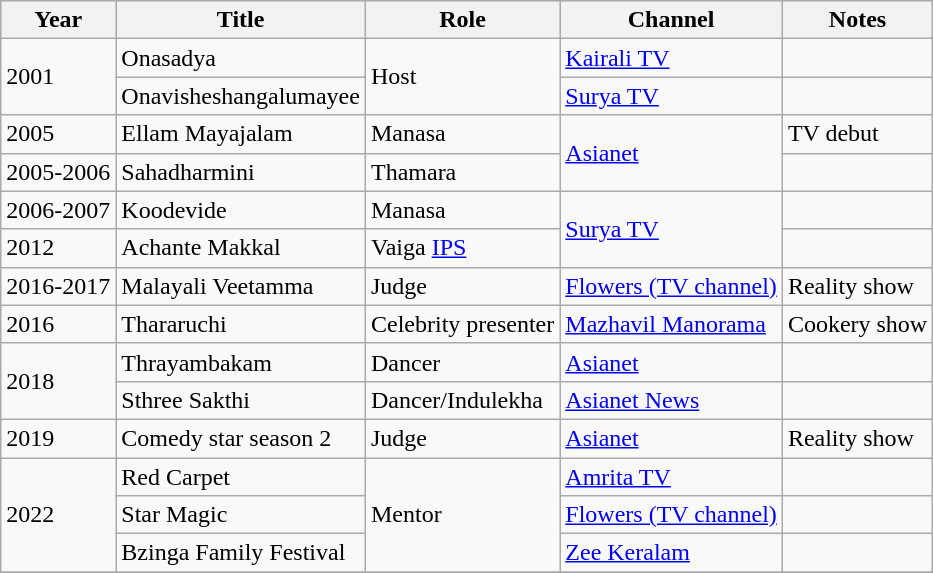<table class="wikitable sortable">
<tr style="background:#ccc; text-align:center;">
<th>Year</th>
<th>Title</th>
<th>Role</th>
<th>Channel</th>
<th>Notes</th>
</tr>
<tr>
<td rowspan="2">2001</td>
<td>Onasadya</td>
<td rowspan="2">Host</td>
<td><a href='#'>Kairali TV</a></td>
<td></td>
</tr>
<tr>
<td>Onavisheshangalumayee</td>
<td><a href='#'>Surya TV</a></td>
<td></td>
</tr>
<tr>
<td>2005</td>
<td>Ellam Mayajalam</td>
<td>Manasa</td>
<td rowspan="2"><a href='#'>Asianet</a></td>
<td>TV debut</td>
</tr>
<tr>
<td>2005-2006</td>
<td>Sahadharmini</td>
<td>Thamara</td>
<td></td>
</tr>
<tr>
<td>2006-2007</td>
<td>Koodevide</td>
<td>Manasa</td>
<td rowspan="2"><a href='#'>Surya TV</a></td>
<td></td>
</tr>
<tr>
<td>2012</td>
<td>Achante Makkal</td>
<td>Vaiga <a href='#'>IPS</a></td>
<td></td>
</tr>
<tr>
<td>2016-2017</td>
<td>Malayali Veetamma</td>
<td>Judge</td>
<td><a href='#'>Flowers (TV channel)</a></td>
<td>Reality show</td>
</tr>
<tr>
<td>2016</td>
<td>Thararuchi</td>
<td>Celebrity presenter</td>
<td><a href='#'>Mazhavil Manorama</a></td>
<td>Cookery show</td>
</tr>
<tr>
<td rowspan="2">2018</td>
<td>Thrayambakam</td>
<td>Dancer</td>
<td><a href='#'>Asianet</a></td>
<td></td>
</tr>
<tr>
<td>Sthree Sakthi</td>
<td>Dancer/Indulekha</td>
<td><a href='#'>Asianet News</a></td>
<td></td>
</tr>
<tr>
<td>2019</td>
<td>Comedy star season 2</td>
<td>Judge</td>
<td><a href='#'>Asianet</a></td>
<td>Reality show</td>
</tr>
<tr>
<td rowspan="3">2022</td>
<td>Red Carpet</td>
<td rowspan="3">Mentor</td>
<td><a href='#'>Amrita TV</a></td>
<td></td>
</tr>
<tr>
<td>Star Magic</td>
<td><a href='#'>Flowers (TV channel)</a></td>
<td></td>
</tr>
<tr>
<td>Bzinga Family Festival</td>
<td><a href='#'>Zee Keralam</a></td>
<td></td>
</tr>
<tr>
</tr>
</table>
